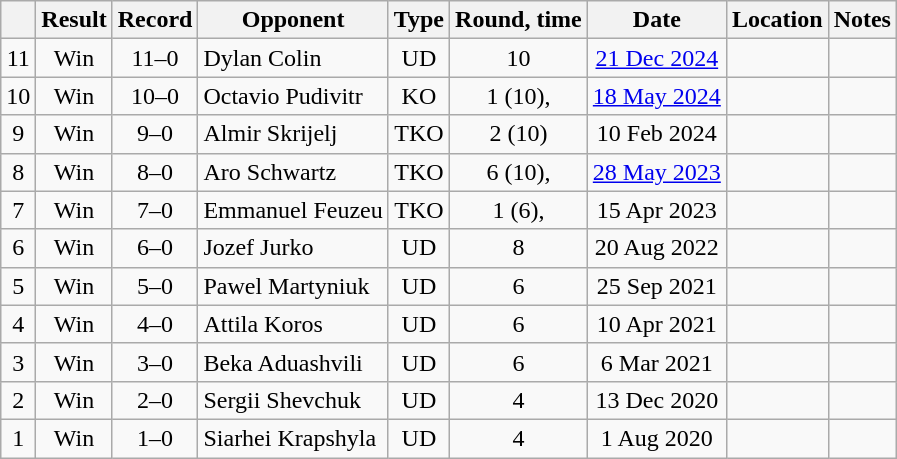<table class="wikitable" style="text-align:center">
<tr>
<th></th>
<th>Result</th>
<th>Record</th>
<th>Opponent</th>
<th>Type</th>
<th>Round, time</th>
<th>Date</th>
<th>Location</th>
<th>Notes</th>
</tr>
<tr>
<td>11</td>
<td>Win</td>
<td>11–0</td>
<td style="text-align:left;">Dylan Colin</td>
<td>UD</td>
<td>10</td>
<td><a href='#'>21 Dec 2024</a></td>
<td style="text-align:left;"></td>
<td style="text-align:left;"></td>
</tr>
<tr>
<td>10</td>
<td>Win</td>
<td>10–0</td>
<td style="text-align:left;">Octavio Pudivitr</td>
<td>KO</td>
<td>1 (10), </td>
<td><a href='#'>18 May 2024</a></td>
<td style="text-align:left;"></td>
<td></td>
</tr>
<tr>
<td>9</td>
<td>Win</td>
<td>9–0</td>
<td style="text-align:left;">Almir Skrijelj</td>
<td>TKO</td>
<td>2 (10)</td>
<td>10 Feb 2024</td>
<td style="text-align:left;"></td>
<td></td>
</tr>
<tr>
<td>8</td>
<td>Win</td>
<td>8–0</td>
<td style="text-align:left;">Aro Schwartz</td>
<td>TKO</td>
<td>6 (10), </td>
<td><a href='#'>28 May 2023</a></td>
<td style="text-align:left;"></td>
<td></td>
</tr>
<tr>
<td>7</td>
<td>Win</td>
<td>7–0</td>
<td style="text-align:left;">Emmanuel Feuzeu</td>
<td>TKO</td>
<td>1 (6), </td>
<td>15 Apr 2023</td>
<td style="text-align:left;"></td>
<td></td>
</tr>
<tr>
<td>6</td>
<td>Win</td>
<td>6–0</td>
<td style="text-align:left;">Jozef Jurko</td>
<td>UD</td>
<td>8</td>
<td>20 Aug 2022</td>
<td style="text-align:left;"></td>
<td></td>
</tr>
<tr>
<td>5</td>
<td>Win</td>
<td>5–0</td>
<td style="text-align:left;">Pawel Martyniuk</td>
<td>UD</td>
<td>6</td>
<td>25 Sep 2021</td>
<td style="text-align:left;"></td>
<td></td>
</tr>
<tr>
<td>4</td>
<td>Win</td>
<td>4–0</td>
<td style="text-align:left;">Attila Koros</td>
<td>UD</td>
<td>6</td>
<td>10 Apr 2021</td>
<td style="text-align:left;"></td>
<td></td>
</tr>
<tr>
<td>3</td>
<td>Win</td>
<td>3–0</td>
<td style="text-align:left;">Beka Aduashvili</td>
<td>UD</td>
<td>6</td>
<td>6 Mar 2021</td>
<td style="text-align:left;"></td>
<td></td>
</tr>
<tr>
<td>2</td>
<td>Win</td>
<td>2–0</td>
<td style="text-align:left;">Sergii Shevchuk</td>
<td>UD</td>
<td>4</td>
<td>13 Dec 2020</td>
<td style="text-align:left;"></td>
<td></td>
</tr>
<tr>
<td>1</td>
<td>Win</td>
<td>1–0</td>
<td style="text-align:left;">Siarhei Krapshyla</td>
<td>UD</td>
<td>4</td>
<td>1 Aug 2020</td>
<td style="text-align:left;"></td>
<td></td>
</tr>
</table>
